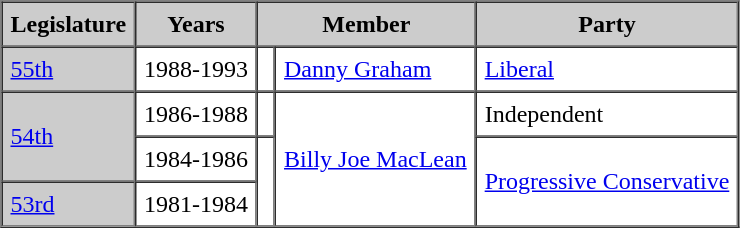<table border=1 cellpadding=5 cellspacing=0>
<tr bgcolor="CCCCCC">
<th>Legislature</th>
<th>Years</th>
<th colspan="2">Member</th>
<th>Party</th>
</tr>
<tr>
<td bgcolor="CCCCCC"><a href='#'>55th</a></td>
<td>1988-1993</td>
<td rowspan=1 ></td>
<td rowspan=1><a href='#'>Danny Graham</a></td>
<td rowspan=1><a href='#'>Liberal</a></td>
</tr>
<tr>
<td rowspan="2" bgcolor="CCCCCC"><a href='#'>54th</a></td>
<td>1986-1988</td>
<td rowspan=1 ></td>
<td rowspan=3><a href='#'>Billy Joe MacLean</a></td>
<td rowspan=1>Independent</td>
</tr>
<tr>
<td>1984-1986</td>
<td rowspan=2 ></td>
<td rowspan=2><a href='#'>Progressive Conservative</a></td>
</tr>
<tr>
<td bgcolor="CCCCCC"><a href='#'>53rd</a></td>
<td>1981-1984</td>
</tr>
</table>
